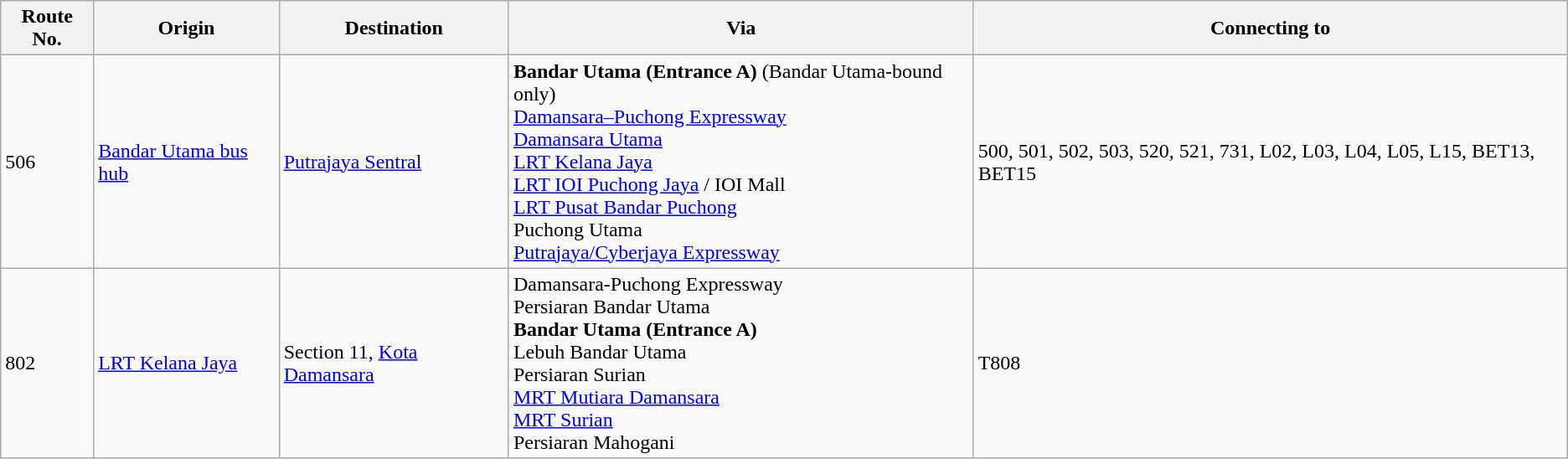<table class="wikitable">
<tr>
<th>Route No.</th>
<th>Origin</th>
<th>Destination</th>
<th>Via</th>
<th>Connecting to</th>
</tr>
<tr>
<td>506</td>
<td><a href='#'>Bandar Utama bus hub</a></td>
<td> <a href='#'>Putrajaya Sentral</a></td>
<td> <strong>Bandar Utama (Entrance A)</strong> (Bandar Utama-bound only) <br><a href='#'>Damansara–Puchong Expressway</a> <br><a href='#'>Damansara Utama</a><br> <a href='#'>LRT Kelana Jaya</a><br> <a href='#'>LRT IOI Puchong Jaya</a> / IOI Mall<br> <a href='#'>LRT Pusat Bandar Puchong</a><br>Puchong Utama<br><a href='#'>Putrajaya/Cyberjaya Expressway</a> </td>
<td>500, 501, 502, 503, 520, 521, 731, L02, L03, L04, L05, L15, BET13, BET15</td>
</tr>
<tr>
<td>802</td>
<td> <a href='#'>LRT Kelana Jaya</a></td>
<td>Section 11, <a href='#'>Kota Damansara</a></td>
<td>Damansara-Puchong Expressway <br>Persiaran Bandar Utama <br> <strong>Bandar Utama (Entrance A)</strong> <br>Lebuh Bandar Utama <br>Persiaran Surian <br> <a href='#'>MRT Mutiara Damansara</a><br> <a href='#'>MRT Surian</a><br>Persiaran Mahogani</td>
<td>T808</td>
</tr>
</table>
